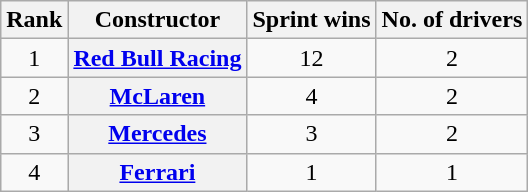<table class="sortable plainrowheaders wikitable">
<tr>
<th scope="col">Rank</th>
<th scope="col">Constructor</th>
<th scope="col">Sprint wins</th>
<th scope="col">No. of drivers</th>
</tr>
<tr>
<td align="center">1</td>
<th scope="row"> <a href='#'>Red Bull Racing</a></th>
<td align="center">12</td>
<td align="center">2</td>
</tr>
<tr>
<td align="center">2</td>
<th scope="row"> <a href='#'>McLaren</a></th>
<td align="center">4</td>
<td align="center">2</td>
</tr>
<tr>
<td align="center">3</td>
<th scope="row"> <a href='#'>Mercedes</a></th>
<td align="center">3</td>
<td align="center">2</td>
</tr>
<tr>
<td align="center">4</td>
<th scope="row"> <a href='#'>Ferrari</a></th>
<td align="center">1</td>
<td align="center">1</td>
</tr>
</table>
